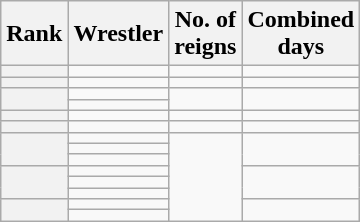<table class="wikitable sortable" style="text-align: center">
<tr>
<th>Rank</th>
<th>Wrestler</th>
<th>No. of<br>reigns</th>
<th>Combined<br>days</th>
</tr>
<tr>
<th></th>
<td></td>
<td></td>
<td></td>
</tr>
<tr>
<th></th>
<td></td>
<td></td>
<td></td>
</tr>
<tr>
<th rowspan=2></th>
<td></td>
<td rowspan=2></td>
<td rowspan=2></td>
</tr>
<tr>
<td></td>
</tr>
<tr>
<th></th>
<td></td>
<td></td>
<td></td>
</tr>
<tr>
<th></th>
<td></td>
<td></td>
<td></td>
</tr>
<tr>
<th rowspan=3></th>
<td></td>
<td rowspan=8></td>
<td rowspan=3></td>
</tr>
<tr>
<td></td>
</tr>
<tr>
<td></td>
</tr>
<tr>
<th rowspan=3></th>
<td></td>
<td rowspan=3></td>
</tr>
<tr>
<td></td>
</tr>
<tr>
<td></td>
</tr>
<tr>
<th rowspan=2></th>
<td></td>
<td rowspan=2></td>
</tr>
<tr>
<td></td>
</tr>
</table>
